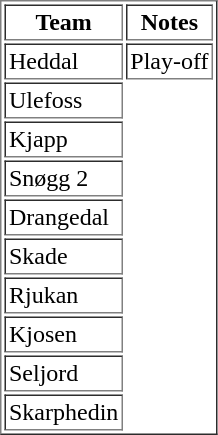<table border="1" cellpadding="2">
<tr>
<th>Team</th>
<th>Notes</th>
</tr>
<tr>
<td>Heddal</td>
<td>Play-off</td>
</tr>
<tr>
<td>Ulefoss</td>
</tr>
<tr>
<td>Kjapp</td>
</tr>
<tr>
<td>Snøgg 2</td>
</tr>
<tr>
<td>Drangedal</td>
</tr>
<tr>
<td>Skade</td>
</tr>
<tr>
<td>Rjukan</td>
</tr>
<tr>
<td>Kjosen</td>
</tr>
<tr>
<td>Seljord</td>
</tr>
<tr>
<td>Skarphedin</td>
</tr>
</table>
